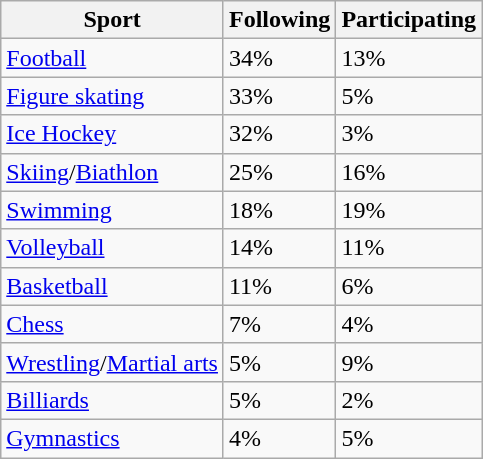<table class="wikitable">
<tr>
<th>Sport</th>
<th>Following</th>
<th>Participating</th>
</tr>
<tr>
<td><a href='#'>Football</a></td>
<td>34%</td>
<td>13%</td>
</tr>
<tr>
<td><a href='#'>Figure skating</a></td>
<td>33%</td>
<td>5%</td>
</tr>
<tr>
<td><a href='#'>Ice Hockey</a></td>
<td>32%</td>
<td>3%</td>
</tr>
<tr>
<td><a href='#'>Skiing</a>/<a href='#'>Biathlon</a></td>
<td>25%</td>
<td>16%</td>
</tr>
<tr>
<td><a href='#'>Swimming</a></td>
<td>18%</td>
<td>19%</td>
</tr>
<tr>
<td><a href='#'>Volleyball</a></td>
<td>14%</td>
<td>11%</td>
</tr>
<tr>
<td><a href='#'>Basketball</a></td>
<td>11%</td>
<td>6%</td>
</tr>
<tr>
<td><a href='#'>Chess</a></td>
<td>7%</td>
<td>4%</td>
</tr>
<tr>
<td><a href='#'>Wrestling</a>/<a href='#'>Martial arts</a></td>
<td>5%</td>
<td>9%</td>
</tr>
<tr>
<td><a href='#'>Billiards</a></td>
<td>5%</td>
<td>2%</td>
</tr>
<tr>
<td><a href='#'>Gymnastics</a></td>
<td>4%</td>
<td>5%</td>
</tr>
</table>
